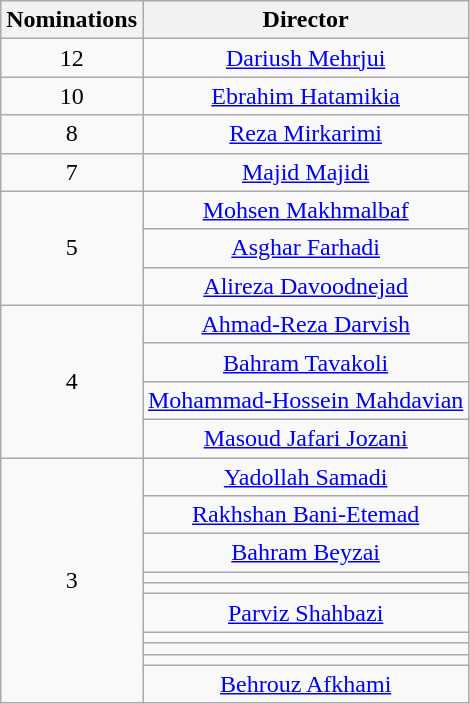<table class="wikitable" style="text-align:center;">
<tr>
<th>Nominations</th>
<th>Director</th>
</tr>
<tr>
<td style="text-align:center;">12</td>
<td><a href='#'>Dariush Mehrjui</a></td>
</tr>
<tr>
<td style="text-align:center;">10</td>
<td><a href='#'>Ebrahim Hatamikia</a></td>
</tr>
<tr>
<td style="text-align:center;">8</td>
<td><a href='#'>Reza Mirkarimi</a></td>
</tr>
<tr>
<td style="text-align:center;">7</td>
<td><a href='#'>Majid Majidi</a></td>
</tr>
<tr>
<td rowspan=3 style="text-align:center;">5</td>
<td><a href='#'>Mohsen Makhmalbaf</a></td>
</tr>
<tr>
<td><a href='#'>Asghar Farhadi</a></td>
</tr>
<tr>
<td><a href='#'>Alireza Davoodnejad</a></td>
</tr>
<tr>
<td rowspan=4 style="text-align:center;">4</td>
<td><a href='#'>Ahmad-Reza Darvish</a></td>
</tr>
<tr>
<td><a href='#'>Bahram Tavakoli</a></td>
</tr>
<tr>
<td><a href='#'>Mohammad-Hossein Mahdavian</a></td>
</tr>
<tr>
<td><a href='#'>Masoud Jafari Jozani</a></td>
</tr>
<tr>
<td rowspan=10 style="text-align:center;">3</td>
<td><a href='#'>Yadollah Samadi</a></td>
</tr>
<tr>
<td><a href='#'>Rakhshan Bani-Etemad</a></td>
</tr>
<tr>
<td><a href='#'>Bahram Beyzai</a></td>
</tr>
<tr>
<td></td>
</tr>
<tr>
<td></td>
</tr>
<tr>
<td><a href='#'>Parviz Shahbazi</a></td>
</tr>
<tr>
<td></td>
</tr>
<tr>
<td></td>
</tr>
<tr>
<td></td>
</tr>
<tr>
<td><a href='#'>Behrouz Afkhami</a></td>
</tr>
</table>
